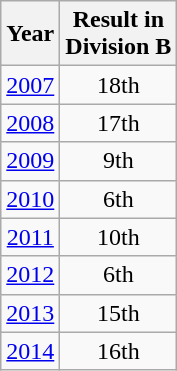<table class="wikitable" style="text-align:center">
<tr>
<th>Year</th>
<th>Result in<br>Division B</th>
</tr>
<tr>
<td><a href='#'>2007</a></td>
<td>18th</td>
</tr>
<tr>
<td><a href='#'>2008</a></td>
<td>17th</td>
</tr>
<tr>
<td><a href='#'>2009</a></td>
<td>9th</td>
</tr>
<tr>
<td><a href='#'>2010</a></td>
<td>6th</td>
</tr>
<tr>
<td><a href='#'>2011</a></td>
<td>10th</td>
</tr>
<tr>
<td><a href='#'>2012</a></td>
<td>6th</td>
</tr>
<tr>
<td><a href='#'>2013</a></td>
<td>15th</td>
</tr>
<tr>
<td><a href='#'>2014</a></td>
<td>16th</td>
</tr>
</table>
